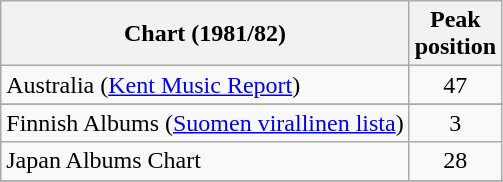<table class="wikitable">
<tr>
<th>Chart (1981/82)</th>
<th>Peak<br> position</th>
</tr>
<tr>
<td>Australia (<a href='#'>Kent Music Report</a>)</td>
<td align="center">47</td>
</tr>
<tr>
</tr>
<tr>
</tr>
<tr>
<td>Finnish Albums (<a href='#'>Suomen virallinen lista</a>)</td>
<td align="center">3</td>
</tr>
<tr>
<td>Japan Albums Chart</td>
<td align="center">28</td>
</tr>
<tr>
</tr>
<tr>
</tr>
<tr>
</tr>
<tr>
</tr>
<tr>
</tr>
</table>
